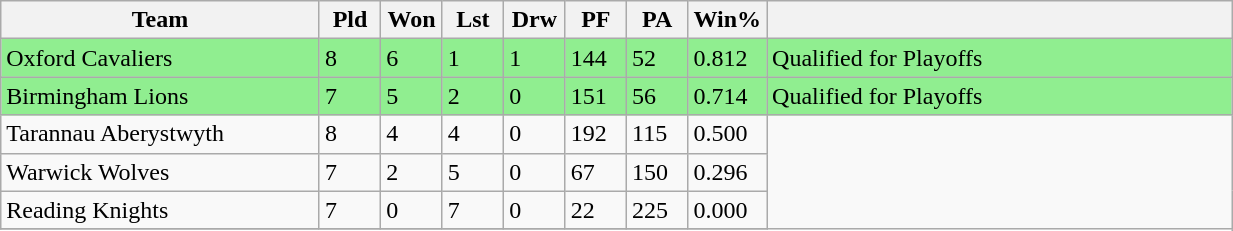<table class="wikitable" width=65%">
<tr>
<th width=26%>Team</th>
<th width=5%>Pld</th>
<th width=5%>Won</th>
<th width=5%>Lst</th>
<th width=5%>Drw</th>
<th width=5%>PF</th>
<th width=5%>PA</th>
<th width=6%>Win%</th>
<th width=38%></th>
</tr>
<tr style="background:lightgreen">
<td>Oxford Cavaliers</td>
<td>8</td>
<td>6</td>
<td>1</td>
<td>1</td>
<td>144</td>
<td>52</td>
<td>0.812</td>
<td>Qualified for Playoffs</td>
</tr>
<tr style="background:lightgreen">
<td>Birmingham Lions</td>
<td>7</td>
<td>5</td>
<td>2</td>
<td>0</td>
<td>151</td>
<td>56</td>
<td>0.714</td>
<td>Qualified for Playoffs</td>
</tr>
<tr>
<td>Tarannau Aberystwyth</td>
<td>8</td>
<td>4</td>
<td>4</td>
<td>0</td>
<td>192</td>
<td>115</td>
<td>0.500</td>
</tr>
<tr>
<td>Warwick Wolves</td>
<td>7</td>
<td>2</td>
<td>5</td>
<td>0</td>
<td>67</td>
<td>150</td>
<td>0.296</td>
</tr>
<tr>
<td>Reading Knights</td>
<td>7</td>
<td>0</td>
<td>7</td>
<td>0</td>
<td>22</td>
<td>225</td>
<td>0.000</td>
</tr>
<tr>
</tr>
</table>
